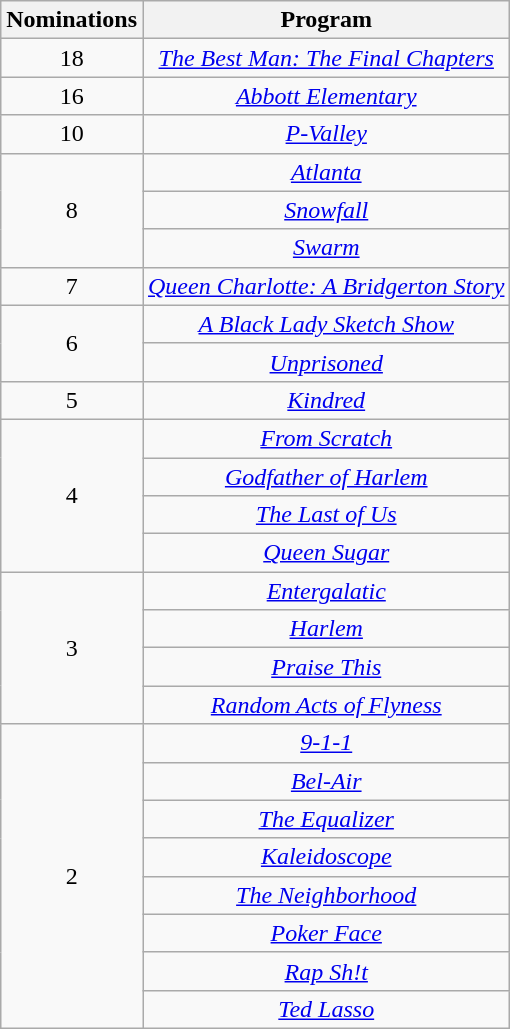<table class="wikitable" rowspan="2" style="text-align:center" background: #f6e39c;>
<tr>
<th scope="col" style="width:55px;">Nominations</th>
<th scope="col" style="text-align:center;">Program</th>
</tr>
<tr>
<td style="text-align:center">18</td>
<td><em><a href='#'>The Best Man: The Final Chapters</a></em></td>
</tr>
<tr>
<td style="text-align:center">16</td>
<td><em><a href='#'>Abbott Elementary</a></em></td>
</tr>
<tr>
<td style="text-align:center">10</td>
<td><em><a href='#'>P-Valley</a></em></td>
</tr>
<tr>
<td style="text-align:center" rowspan="3">8</td>
<td><em><a href='#'>Atlanta</a></em></td>
</tr>
<tr>
<td><em><a href='#'>Snowfall</a></em></td>
</tr>
<tr>
<td><em><a href='#'>Swarm</a></em></td>
</tr>
<tr>
<td style="text-align:center">7</td>
<td><em><a href='#'>Queen Charlotte: A Bridgerton Story</a></em></td>
</tr>
<tr>
<td style="text-align:center" rowspan="2">6</td>
<td><em><a href='#'>A Black Lady Sketch Show</a></em></td>
</tr>
<tr>
<td><em><a href='#'>Unprisoned</a></em></td>
</tr>
<tr>
<td style="text-align:center">5</td>
<td><em><a href='#'>Kindred</a></em></td>
</tr>
<tr>
<td style="text-align:center" rowspan="4">4</td>
<td><em><a href='#'>From Scratch</a></em></td>
</tr>
<tr>
<td><em><a href='#'>Godfather of Harlem</a></em></td>
</tr>
<tr>
<td><em><a href='#'>The Last of Us</a></em></td>
</tr>
<tr>
<td><em><a href='#'>Queen Sugar</a></em></td>
</tr>
<tr>
<td style="text-align:center" rowspan="4">3</td>
<td><em><a href='#'>Entergalatic</a></em></td>
</tr>
<tr>
<td><em><a href='#'>Harlem</a></em></td>
</tr>
<tr>
<td><em><a href='#'>Praise This</a></em></td>
</tr>
<tr>
<td><em><a href='#'>Random Acts of Flyness</a></em></td>
</tr>
<tr>
<td style="text-align:center" rowspan="8">2</td>
<td><em><a href='#'>9-1-1</a></em></td>
</tr>
<tr>
<td><em><a href='#'>Bel-Air</a></em></td>
</tr>
<tr>
<td><em><a href='#'>The Equalizer</a></em></td>
</tr>
<tr>
<td><em><a href='#'>Kaleidoscope</a></em></td>
</tr>
<tr>
<td><em><a href='#'>The Neighborhood</a></em></td>
</tr>
<tr>
<td><em><a href='#'>Poker Face</a></em></td>
</tr>
<tr>
<td><em><a href='#'>Rap Sh!t</a></em></td>
</tr>
<tr>
<td><em><a href='#'>Ted Lasso</a></em></td>
</tr>
</table>
